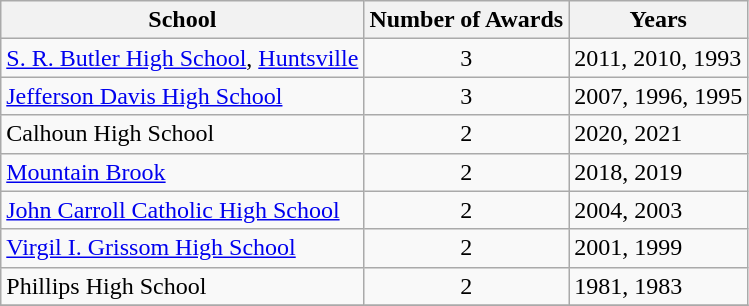<table class="wikitable sortable">
<tr>
<th>School</th>
<th>Number of Awards</th>
<th>Years</th>
</tr>
<tr>
<td><a href='#'>S. R. Butler High School</a>, <a href='#'>Huntsville</a></td>
<td align=center>3</td>
<td>2011, 2010, 1993</td>
</tr>
<tr>
<td><a href='#'>Jefferson Davis High School</a></td>
<td align=center>3</td>
<td>2007, 1996, 1995</td>
</tr>
<tr>
<td>Calhoun High School</td>
<td align=center>2</td>
<td>2020, 2021</td>
</tr>
<tr>
<td><a href='#'>Mountain Brook</a></td>
<td align=center>2</td>
<td>2018, 2019</td>
</tr>
<tr>
<td><a href='#'>John Carroll Catholic High School</a></td>
<td align=center>2</td>
<td>2004, 2003</td>
</tr>
<tr>
<td><a href='#'>Virgil I. Grissom High School</a></td>
<td align=center>2</td>
<td>2001, 1999</td>
</tr>
<tr>
<td>Phillips High School</td>
<td align=center>2</td>
<td>1981, 1983</td>
</tr>
<tr>
</tr>
</table>
